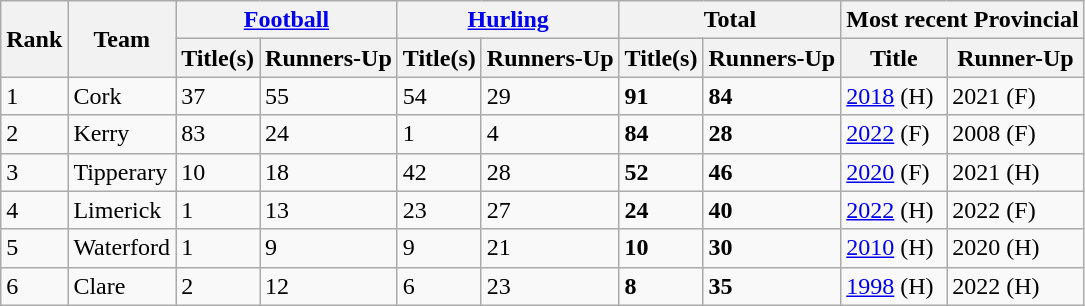<table class="wikitable">
<tr>
<th rowspan="2">Rank</th>
<th rowspan="2">Team</th>
<th colspan="2"><a href='#'>Football</a></th>
<th colspan="2"><a href='#'>Hurling</a></th>
<th colspan="2">Total</th>
<th colspan="2">Most recent Provincial</th>
</tr>
<tr>
<th>Title(s)</th>
<th>Runners-Up</th>
<th>Title(s)</th>
<th>Runners-Up</th>
<th>Title(s)</th>
<th>Runners-Up</th>
<th>Title</th>
<th>Runner-Up</th>
</tr>
<tr>
<td>1</td>
<td>Cork</td>
<td>37</td>
<td>55</td>
<td>54</td>
<td>29</td>
<td><strong>91</strong></td>
<td><strong>84</strong></td>
<td><a href='#'>2018</a> (H)</td>
<td>2021 (F)</td>
</tr>
<tr>
<td>2</td>
<td>Kerry</td>
<td>83</td>
<td>24</td>
<td>1</td>
<td>4</td>
<td><strong>84</strong></td>
<td><strong>28</strong></td>
<td><a href='#'>2022</a> (F)</td>
<td>2008 (F)</td>
</tr>
<tr>
<td>3</td>
<td>Tipperary</td>
<td>10</td>
<td>18</td>
<td>42</td>
<td>28</td>
<td><strong>52</strong></td>
<td><strong>46</strong></td>
<td><a href='#'>2020</a> (F)</td>
<td>2021 (H)</td>
</tr>
<tr>
<td>4</td>
<td>Limerick</td>
<td>1</td>
<td>13</td>
<td>23</td>
<td>27</td>
<td><strong>24</strong></td>
<td><strong>40</strong></td>
<td><a href='#'>2022</a> (H)</td>
<td>2022 (F)</td>
</tr>
<tr>
<td>5</td>
<td>Waterford</td>
<td>1</td>
<td>9</td>
<td>9</td>
<td>21</td>
<td><strong>10</strong></td>
<td><strong>30</strong></td>
<td><a href='#'>2010</a> (H)</td>
<td>2020 (H)</td>
</tr>
<tr>
<td>6</td>
<td>Clare</td>
<td>2</td>
<td>12</td>
<td>6</td>
<td>23</td>
<td><strong>8</strong></td>
<td><strong>35</strong></td>
<td><a href='#'>1998</a> (H)</td>
<td>2022 (H)</td>
</tr>
</table>
